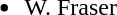<table style="width:100%;">
<tr>
<td style="vertical-align:top; width:20%;"><br><ul><li> W. Fraser</li></ul></td>
<td style="vertical-align:top; width:20%;"></td>
<td style="vertical-align:top; width:20%;"></td>
</tr>
</table>
